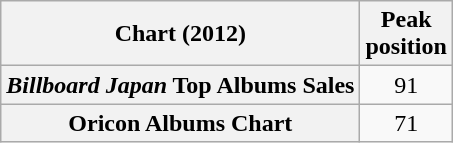<table class="wikitable plainrowheaders sortable" style="text-align:center;" border="1">
<tr>
<th scope="col">Chart (2012)</th>
<th scope="col">Peak<br>position</th>
</tr>
<tr>
<th scope="row"><em>Billboard Japan</em> Top Albums Sales</th>
<td>91</td>
</tr>
<tr>
<th scope="row">Oricon Albums Chart</th>
<td>71</td>
</tr>
</table>
